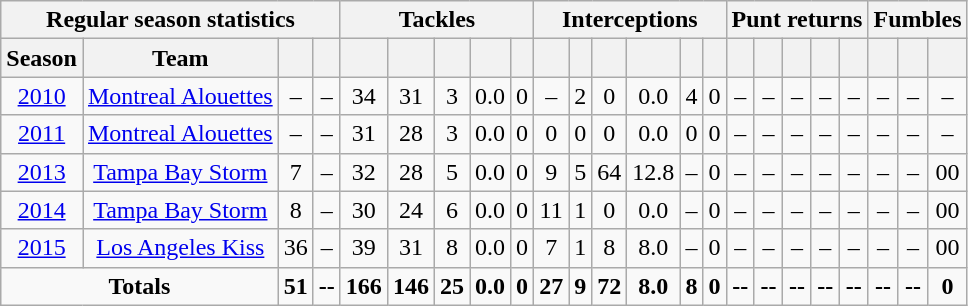<table class="wikitable" style="text-align:center;">
<tr>
<th colspan="4">Regular season statistics</th>
<th colspan="5">Tackles</th>
<th colspan="6">Interceptions</th>
<th colspan="5">Punt returns</th>
<th colspan="3">Fumbles</th>
</tr>
<tr>
<th>Season</th>
<th>Team</th>
<th></th>
<th></th>
<th></th>
<th></th>
<th></th>
<th></th>
<th></th>
<th></th>
<th></th>
<th></th>
<th></th>
<th></th>
<th></th>
<th></th>
<th></th>
<th></th>
<th></th>
<th></th>
<th></th>
<th></th>
<th></th>
</tr>
<tr>
<td><a href='#'>2010</a></td>
<td><a href='#'>Montreal Alouettes</a></td>
<td>–</td>
<td>–</td>
<td>34</td>
<td>31</td>
<td>3</td>
<td>0.0</td>
<td>0</td>
<td>–</td>
<td>2</td>
<td>0</td>
<td>0.0</td>
<td>4</td>
<td>0</td>
<td>–</td>
<td>–</td>
<td>–</td>
<td>–</td>
<td>–</td>
<td>–</td>
<td>–</td>
<td>–</td>
</tr>
<tr>
<td><a href='#'>2011</a></td>
<td><a href='#'>Montreal Alouettes</a></td>
<td>–</td>
<td>–</td>
<td>31</td>
<td>28</td>
<td>3</td>
<td>0.0</td>
<td>0</td>
<td>0</td>
<td>0</td>
<td>0</td>
<td>0.0</td>
<td>0</td>
<td>0</td>
<td>–</td>
<td>–</td>
<td>–</td>
<td>–</td>
<td>–</td>
<td>–</td>
<td>–</td>
<td>–</td>
</tr>
<tr>
<td><a href='#'>2013</a></td>
<td><a href='#'>Tampa Bay Storm</a></td>
<td>7</td>
<td>–</td>
<td>32</td>
<td>28</td>
<td>5</td>
<td>0.0</td>
<td>0</td>
<td>9</td>
<td>5</td>
<td>64</td>
<td>12.8</td>
<td>–</td>
<td>0</td>
<td>–</td>
<td>–</td>
<td>–</td>
<td>–</td>
<td>–</td>
<td>–</td>
<td>–</td>
<td>00</td>
</tr>
<tr>
<td><a href='#'>2014</a></td>
<td><a href='#'>Tampa Bay Storm</a></td>
<td>8</td>
<td>–</td>
<td>30</td>
<td>24</td>
<td>6</td>
<td>0.0</td>
<td>0</td>
<td>11</td>
<td>1</td>
<td>0</td>
<td>0.0</td>
<td>–</td>
<td>0</td>
<td>–</td>
<td>–</td>
<td>–</td>
<td>–</td>
<td>–</td>
<td>–</td>
<td>–</td>
<td>00</td>
</tr>
<tr>
<td><a href='#'>2015</a></td>
<td><a href='#'>Los Angeles Kiss</a></td>
<td>36</td>
<td>–</td>
<td>39</td>
<td>31</td>
<td>8</td>
<td>0.0</td>
<td>0</td>
<td>7</td>
<td>1</td>
<td>8</td>
<td>8.0</td>
<td>–</td>
<td>0</td>
<td>–</td>
<td>–</td>
<td>–</td>
<td>–</td>
<td>–</td>
<td>–</td>
<td>–</td>
<td>00</td>
</tr>
<tr>
<td colspan="2"><strong>Totals</strong></td>
<td><strong>51</strong></td>
<td><strong>--</strong></td>
<td><strong>166</strong></td>
<td><strong>146</strong></td>
<td><strong>25</strong></td>
<td><strong>0.0</strong></td>
<td><strong>0</strong></td>
<td><strong>27</strong></td>
<td><strong>9</strong></td>
<td><strong>72</strong></td>
<td><strong>8.0</strong></td>
<td><strong>8</strong></td>
<td><strong>0</strong></td>
<td><strong>--</strong></td>
<td><strong>--</strong></td>
<td><strong>--</strong></td>
<td><strong>--</strong></td>
<td><strong>--</strong></td>
<td><strong>--</strong></td>
<td><strong>--</strong></td>
<td><strong>0</strong></td>
</tr>
</table>
